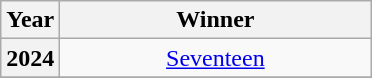<table class="wikitable" style="text-align:center">
<tr>
<th scope="col">Year</th>
<th scope="col" width="200">Winner</th>
</tr>
<tr>
<th scope="row">2024</th>
<td><a href='#'>Seventeen</a></td>
</tr>
<tr>
</tr>
</table>
